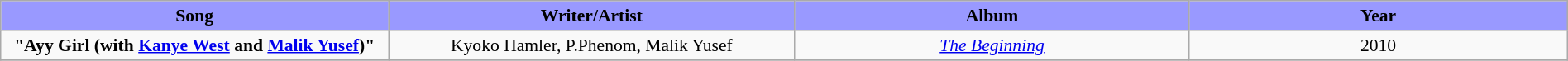<table class="wikitable" style="margin:0.5em auto; clear:both; font-size:.9em; text-align:center; width:100%">
<tr>
<th width="500" style="background: #99F;">Song</th>
<th width="500" style="background: #99F;">Writer/Artist</th>
<th width="500" style="background: #99F;">Album</th>
<th width="500" style="background: #99F;">Year</th>
</tr>
<tr>
<td><strong>"Ayy Girl (with <a href='#'>Kanye West</a> and <a href='#'>Malik Yusef</a>)"</strong></td>
<td>Kyoko Hamler, P.Phenom, Malik Yusef</td>
<td><em><a href='#'>The Beginning</a></em></td>
<td>2010</td>
</tr>
<tr>
</tr>
</table>
